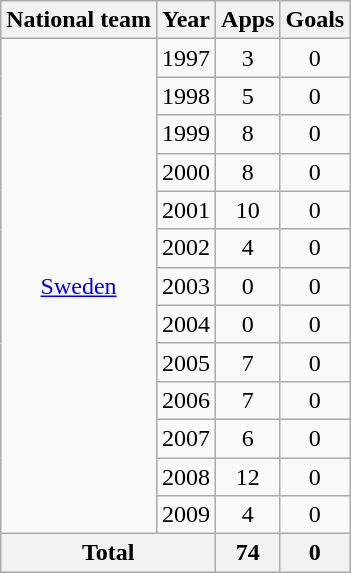<table class="wikitable" style="text-align:center">
<tr>
<th>National team</th>
<th>Year</th>
<th>Apps</th>
<th>Goals</th>
</tr>
<tr>
<td rowspan="13"><a href='#'>Sweden</a></td>
<td>1997</td>
<td>3</td>
<td>0</td>
</tr>
<tr>
<td>1998</td>
<td>5</td>
<td>0</td>
</tr>
<tr>
<td>1999</td>
<td>8</td>
<td>0</td>
</tr>
<tr>
<td>2000</td>
<td>8</td>
<td>0</td>
</tr>
<tr>
<td>2001</td>
<td>10</td>
<td>0</td>
</tr>
<tr>
<td>2002</td>
<td>4</td>
<td>0</td>
</tr>
<tr>
<td>2003</td>
<td>0</td>
<td>0</td>
</tr>
<tr>
<td>2004</td>
<td>0</td>
<td>0</td>
</tr>
<tr>
<td>2005</td>
<td>7</td>
<td>0</td>
</tr>
<tr>
<td>2006</td>
<td>7</td>
<td>0</td>
</tr>
<tr>
<td>2007</td>
<td>6</td>
<td>0</td>
</tr>
<tr>
<td>2008</td>
<td>12</td>
<td>0</td>
</tr>
<tr>
<td>2009</td>
<td>4</td>
<td>0</td>
</tr>
<tr>
<th colspan="2">Total</th>
<th>74</th>
<th>0</th>
</tr>
</table>
